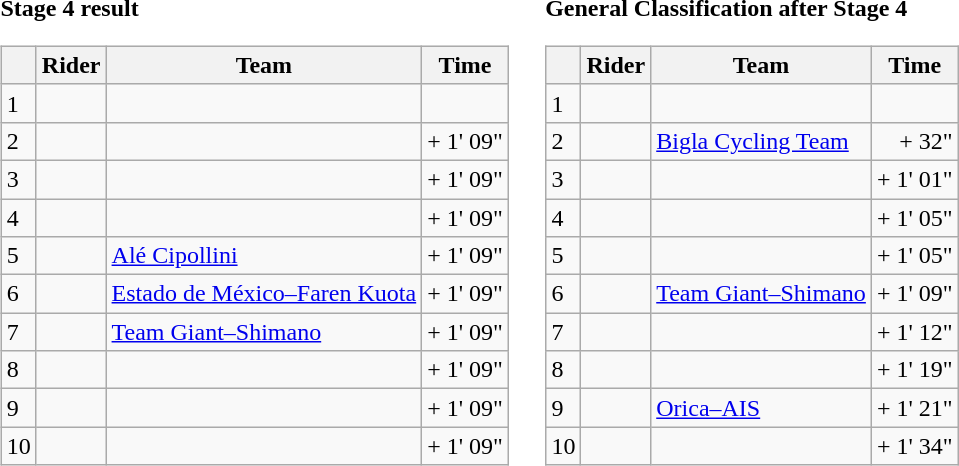<table>
<tr>
<td><strong>Stage 4 result</strong><br><table class="wikitable">
<tr>
<th></th>
<th>Rider</th>
<th>Team</th>
<th>Time</th>
</tr>
<tr>
<td>1</td>
<td></td>
<td></td>
<td align="right"></td>
</tr>
<tr>
<td>2</td>
<td></td>
<td></td>
<td align="right">+ 1' 09"</td>
</tr>
<tr>
<td>3</td>
<td></td>
<td></td>
<td align="right">+ 1' 09"</td>
</tr>
<tr>
<td>4</td>
<td></td>
<td></td>
<td align="right">+ 1' 09"</td>
</tr>
<tr>
<td>5</td>
<td></td>
<td><a href='#'>Alé Cipollini</a></td>
<td align="right">+ 1' 09"</td>
</tr>
<tr>
<td>6</td>
<td></td>
<td><a href='#'>Estado de México–Faren Kuota</a></td>
<td align="right">+ 1' 09"</td>
</tr>
<tr>
<td>7</td>
<td> </td>
<td><a href='#'>Team Giant–Shimano</a></td>
<td align="right">+ 1' 09"</td>
</tr>
<tr>
<td>8</td>
<td></td>
<td></td>
<td align="right">+ 1' 09"</td>
</tr>
<tr>
<td>9</td>
<td></td>
<td></td>
<td align="right">+ 1' 09"</td>
</tr>
<tr>
<td>10</td>
<td></td>
<td></td>
<td align="right">+ 1' 09"</td>
</tr>
</table>
</td>
<td></td>
<td><strong>General Classification after Stage 4</strong><br><table class="wikitable">
<tr>
<th></th>
<th>Rider</th>
<th>Team</th>
<th>Time</th>
</tr>
<tr>
<td>1</td>
<td> </td>
<td></td>
<td align="right"></td>
</tr>
<tr>
<td>2</td>
<td></td>
<td><a href='#'>Bigla Cycling Team</a></td>
<td align="right">+ 32"</td>
</tr>
<tr>
<td>3</td>
<td></td>
<td></td>
<td align="right">+ 1' 01"</td>
</tr>
<tr>
<td>4</td>
<td></td>
<td></td>
<td align="right">+ 1' 05"</td>
</tr>
<tr>
<td>5</td>
<td></td>
<td></td>
<td align="right">+ 1' 05"</td>
</tr>
<tr>
<td>6</td>
<td> </td>
<td><a href='#'>Team Giant–Shimano</a></td>
<td align="right">+ 1' 09"</td>
</tr>
<tr>
<td>7</td>
<td></td>
<td></td>
<td align="right">+ 1' 12"</td>
</tr>
<tr>
<td>8</td>
<td></td>
<td></td>
<td align="right">+ 1' 19"</td>
</tr>
<tr>
<td>9</td>
<td></td>
<td><a href='#'>Orica–AIS</a></td>
<td align="right">+ 1' 21"</td>
</tr>
<tr>
<td>10</td>
<td></td>
<td></td>
<td align="right">+ 1' 34"</td>
</tr>
</table>
</td>
</tr>
</table>
